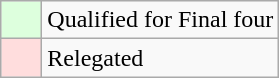<table class="wikitable">
<tr>
<td style="background: #ddffdd" width="20"></td>
<td>Qualified for  Final four</td>
</tr>
<tr>
<td style="background: #ffdddd" width="20"></td>
<td>Relegated</td>
</tr>
</table>
